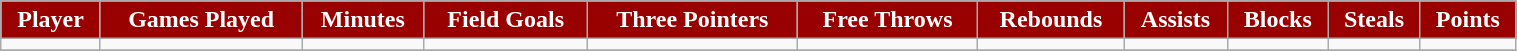<table class="wikitable" width="80%">
<tr align="center">
<th style="background:#990000;color:#FFFFFF;">Player</th>
<th style="background:#990000;color:#FFFFFF;">Games Played</th>
<th style="background:#990000;color:#FFFFFF;">Minutes</th>
<th style="background:#990000;color:#FFFFFF;">Field Goals</th>
<th style="background:#990000;color:#FFFFFF;">Three Pointers</th>
<th style="background:#990000;color:#FFFFFF;">Free Throws</th>
<th style="background:#990000;color:#FFFFFF;">Rebounds</th>
<th style="background:#990000;color:#FFFFFF;">Assists</th>
<th style="background:#990000;color:#FFFFFF;">Blocks</th>
<th style="background:#990000;color:#FFFFFF;">Steals</th>
<th style="background:#990000;color:#FFFFFF;">Points</th>
</tr>
<tr align="center" bgcolor="">
<td></td>
<td></td>
<td></td>
<td></td>
<td></td>
<td></td>
<td></td>
<td></td>
<td></td>
<td></td>
<td></td>
</tr>
<tr align="center" bgcolor="">
</tr>
</table>
